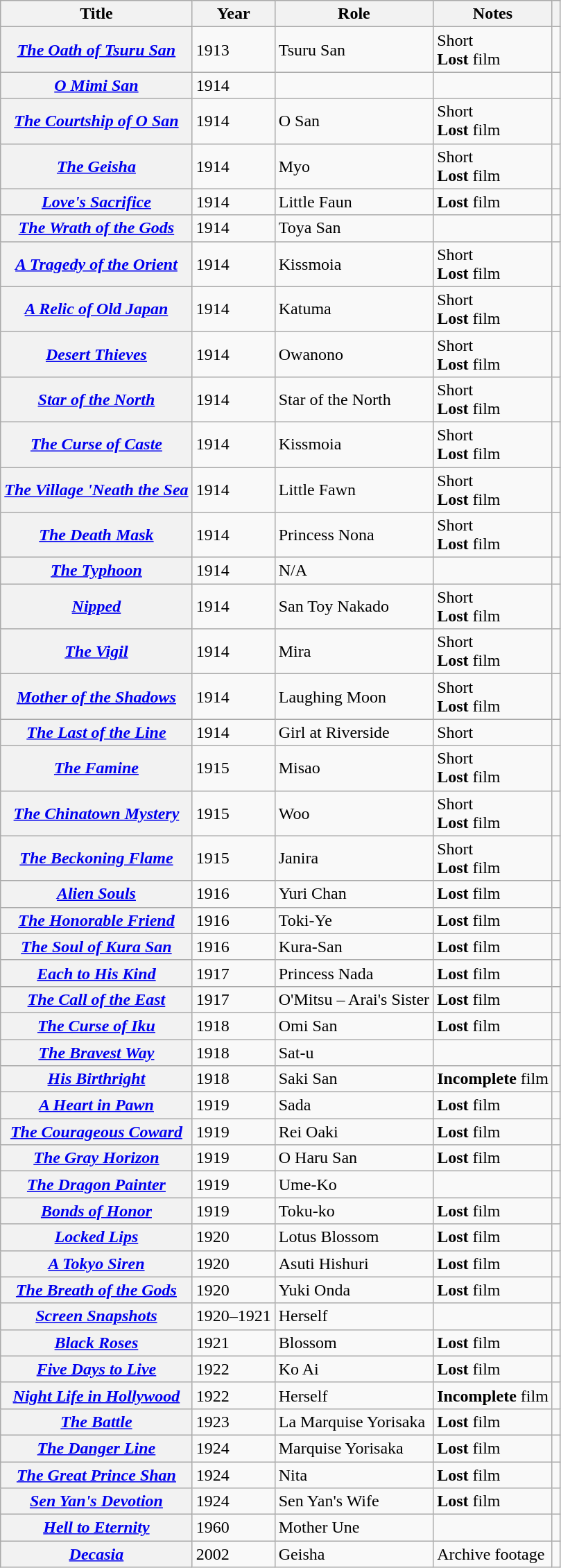<table class="wikitable sortable plainrowheaders">
<tr>
<th scope="col">Title</th>
<th scope="col">Year</th>
<th scope="col">Role</th>
<th scope="col">Notes</th>
<th scope="col" class="unsortable"></th>
</tr>
<tr>
<th scope="row" align="left"><em><a href='#'>The Oath of Tsuru San</a></em></th>
<td>1913</td>
<td>Tsuru San</td>
<td>Short <br> <strong>Lost</strong> film</td>
<td style="text-align:center;"></td>
</tr>
<tr>
<th scope="row" align="left"><em><a href='#'>O Mimi San</a></em></th>
<td>1914</td>
<td O Mimi San></td>
<td style="text-align:center;"></td>
</tr>
<tr>
<th scope="row" align="left"><em><a href='#'>The Courtship of O San</a></em></th>
<td>1914</td>
<td>O San</td>
<td>Short <br> <strong>Lost</strong> film</td>
<td style="text-align:center;"></td>
</tr>
<tr>
<th scope="row" align="left"><em><a href='#'>The Geisha</a></em></th>
<td>1914</td>
<td>Myo</td>
<td>Short <br> <strong>Lost</strong> film</td>
<td style="text-align:center;"></td>
</tr>
<tr>
<th scope="row" align="left"><em><a href='#'>Love's Sacrifice</a></em></th>
<td>1914</td>
<td>Little Faun</td>
<td><strong>Lost</strong> film</td>
<td style="text-align:center;"></td>
</tr>
<tr>
<th scope="row" align="left"><em><a href='#'>The Wrath of the Gods</a></em></th>
<td>1914</td>
<td>Toya San</td>
<td></td>
<td style="text-align:center;"></td>
</tr>
<tr>
<th scope="row" align="left"><em><a href='#'>A Tragedy of the Orient</a></em></th>
<td>1914</td>
<td>Kissmoia</td>
<td>Short <br> <strong>Lost</strong> film</td>
<td style="text-align:center;"></td>
</tr>
<tr>
<th scope="row" align="left"><em><a href='#'>A Relic of Old Japan</a></em></th>
<td>1914</td>
<td>Katuma</td>
<td>Short <br> <strong>Lost</strong> film</td>
<td style="text-align:center;"></td>
</tr>
<tr>
<th scope="row" align="left"><em><a href='#'>Desert Thieves</a></em></th>
<td>1914</td>
<td>Owanono</td>
<td>Short <br> <strong>Lost</strong> film</td>
<td style="text-align:center;"></td>
</tr>
<tr>
<th scope="row" align="left"><em><a href='#'>Star of the North</a></em></th>
<td>1914</td>
<td>Star of the North</td>
<td>Short <br> <strong>Lost</strong> film</td>
<td style="text-align:center;"></td>
</tr>
<tr>
<th scope="row" align="left"><em><a href='#'>The Curse of Caste</a></em></th>
<td>1914</td>
<td>Kissmoia</td>
<td>Short <br> <strong>Lost</strong> film</td>
<td style="text-align:center;"></td>
</tr>
<tr>
<th scope="row" align="left"><em><a href='#'>The Village 'Neath the Sea</a></em></th>
<td>1914</td>
<td>Little Fawn</td>
<td>Short <br> <strong>Lost</strong> film</td>
<td style="text-align:center;"></td>
</tr>
<tr>
<th scope="row" align="left"><em><a href='#'>The Death Mask</a></em></th>
<td>1914</td>
<td>Princess Nona</td>
<td>Short <br> <strong>Lost</strong> film</td>
<td style="text-align:center;"></td>
</tr>
<tr>
<th scope="row" align="left"><em><a href='#'>The Typhoon</a></em></th>
<td>1914</td>
<td>N/A</td>
<td></td>
<td style="text-align:center;"></td>
</tr>
<tr>
<th scope="row" align="left"><em><a href='#'>Nipped</a></em></th>
<td>1914</td>
<td>San Toy Nakado</td>
<td>Short <br> <strong>Lost</strong> film</td>
<td style="text-align:center;"></td>
</tr>
<tr>
<th scope="row" align="left"><em><a href='#'>The Vigil</a></em></th>
<td>1914</td>
<td>Mira</td>
<td>Short <br> <strong>Lost</strong> film</td>
<td style="text-align:center;"></td>
</tr>
<tr>
<th scope="row" align="left"><em><a href='#'>Mother of the Shadows</a></em></th>
<td>1914</td>
<td>Laughing Moon</td>
<td>Short <br> <strong>Lost</strong> film</td>
<td style="text-align:center;"></td>
</tr>
<tr>
<th scope="row" align="left"><em><a href='#'>The Last of the Line</a></em></th>
<td>1914</td>
<td>Girl at Riverside</td>
<td>Short</td>
<td style="text-align:center;"></td>
</tr>
<tr>
<th scope="row" align="left"><em><a href='#'>The Famine</a></em></th>
<td>1915</td>
<td>Misao</td>
<td>Short <br> <strong>Lost</strong> film</td>
<td style="text-align:center;"></td>
</tr>
<tr>
<th scope="row" align="left"><em><a href='#'>The Chinatown Mystery</a></em></th>
<td>1915</td>
<td>Woo</td>
<td>Short <br> <strong>Lost</strong> film</td>
<td style="text-align:center;"></td>
</tr>
<tr>
<th scope="row" align="left"><em><a href='#'>The Beckoning Flame</a></em></th>
<td>1915</td>
<td>Janira</td>
<td>Short <br> <strong>Lost</strong> film</td>
<td style="text-align:center;"></td>
</tr>
<tr>
<th scope="row" align="left"><em><a href='#'>Alien Souls</a></em></th>
<td>1916</td>
<td>Yuri Chan</td>
<td><strong>Lost</strong> film</td>
<td style="text-align:center;"></td>
</tr>
<tr>
<th scope="row" align="left"><em><a href='#'>The Honorable Friend</a></em></th>
<td>1916</td>
<td>Toki-Ye</td>
<td><strong>Lost</strong> film</td>
<td style="text-align:center;"></td>
</tr>
<tr>
<th scope="row" align="left"><em><a href='#'>The Soul of Kura San</a></em></th>
<td>1916</td>
<td>Kura-San</td>
<td><strong>Lost</strong> film</td>
<td style="text-align:center;"></td>
</tr>
<tr>
<th scope="row" align="left"><em><a href='#'>Each to His Kind</a></em></th>
<td>1917</td>
<td>Princess Nada</td>
<td><strong>Lost</strong> film</td>
<td style="text-align:center;"></td>
</tr>
<tr>
<th scope="row" align="left"><em><a href='#'>The Call of the East</a></em></th>
<td>1917</td>
<td>O'Mitsu – Arai's Sister</td>
<td><strong>Lost</strong> film</td>
<td style="text-align:center;"></td>
</tr>
<tr>
<th scope="row" align="left"><em><a href='#'>The Curse of Iku</a></em></th>
<td>1918</td>
<td>Omi San</td>
<td><strong>Lost</strong> film</td>
<td style="text-align:center;"></td>
</tr>
<tr>
<th scope="row" align="left"><em><a href='#'>The Bravest Way</a></em></th>
<td>1918</td>
<td>Sat-u</td>
<td></td>
<td style="text-align:center;"></td>
</tr>
<tr>
<th scope="row" align="left"><em><a href='#'>His Birthright</a></em></th>
<td>1918</td>
<td>Saki San</td>
<td><strong>Incomplete</strong> film</td>
<td style="text-align:center;"></td>
</tr>
<tr>
<th scope="row" align="left"><em><a href='#'>A Heart in Pawn</a></em></th>
<td>1919</td>
<td>Sada</td>
<td><strong>Lost</strong> film</td>
<td style="text-align:center;"></td>
</tr>
<tr>
<th scope="row" align="left"><em><a href='#'>The Courageous Coward</a></em></th>
<td>1919</td>
<td>Rei Oaki</td>
<td><strong>Lost</strong> film</td>
<td style="text-align:center;"></td>
</tr>
<tr>
<th scope="row" align="left"><em><a href='#'>The Gray Horizon</a></em></th>
<td>1919</td>
<td>O Haru San</td>
<td><strong>Lost</strong> film</td>
<td style="text-align:center;"></td>
</tr>
<tr>
<th scope="row" align="left"><em><a href='#'>The Dragon Painter</a></em></th>
<td>1919</td>
<td>Ume-Ko</td>
<td></td>
<td style="text-align:center;"></td>
</tr>
<tr>
<th scope="row" align="left"><em><a href='#'>Bonds of Honor</a></em></th>
<td>1919</td>
<td>Toku-ko</td>
<td><strong>Lost</strong> film</td>
<td style="text-align:center;"></td>
</tr>
<tr>
<th scope="row" align="left"><em><a href='#'>Locked Lips</a></em></th>
<td>1920</td>
<td>Lotus Blossom</td>
<td><strong>Lost</strong> film</td>
<td style="text-align:center;"></td>
</tr>
<tr>
<th scope="row" align="left"><em><a href='#'>A Tokyo Siren</a></em></th>
<td>1920</td>
<td>Asuti Hishuri</td>
<td><strong>Lost</strong> film</td>
<td style="text-align:center;"></td>
</tr>
<tr>
<th scope="row" align="left"><em><a href='#'>The Breath of the Gods</a></em></th>
<td>1920</td>
<td>Yuki Onda</td>
<td><strong>Lost</strong> film</td>
<td style="text-align:center;"></td>
</tr>
<tr>
<th scope="row" align="left"><em><a href='#'>Screen Snapshots</a></em></th>
<td>1920–1921</td>
<td>Herself</td>
<td></td>
<td style="text-align:center;"></td>
</tr>
<tr>
<th scope="row" align="left"><em><a href='#'>Black Roses</a></em></th>
<td>1921</td>
<td>Blossom</td>
<td><strong>Lost</strong> film</td>
<td style="text-align:center;"></td>
</tr>
<tr>
<th scope="row" align="left"><em><a href='#'>Five Days to Live</a></em></th>
<td>1922</td>
<td>Ko Ai</td>
<td><strong>Lost</strong> film</td>
<td style="text-align:center;"></td>
</tr>
<tr>
<th scope="row" align="left"><em><a href='#'>Night Life in Hollywood</a></em></th>
<td>1922</td>
<td>Herself</td>
<td><strong>Incomplete</strong> film</td>
<td style="text-align:center;"></td>
</tr>
<tr>
<th scope="row" align="left"><em><a href='#'>The Battle</a></em></th>
<td>1923</td>
<td>La Marquise Yorisaka</td>
<td><strong>Lost</strong> film</td>
<td style="text-align:center;"></td>
</tr>
<tr>
<th scope="row" align="left"><em><a href='#'>The Danger Line</a></em></th>
<td>1924</td>
<td>Marquise Yorisaka</td>
<td><strong>Lost</strong> film</td>
<td style="text-align:center;"></td>
</tr>
<tr>
<th scope="row" align="left"><em><a href='#'>The Great Prince Shan</a></em></th>
<td>1924</td>
<td>Nita</td>
<td><strong>Lost</strong> film</td>
<td style="text-align:center;"></td>
</tr>
<tr>
<th scope="row" align="left"><em><a href='#'>Sen Yan's Devotion</a></em></th>
<td>1924</td>
<td>Sen Yan's Wife</td>
<td><strong>Lost</strong> film</td>
<td style="text-align:center;"></td>
</tr>
<tr>
<th scope="row" align="left"><em><a href='#'>Hell to Eternity</a></em></th>
<td>1960</td>
<td>Mother Une</td>
<td></td>
<td style="text-align:center;"></td>
</tr>
<tr>
<th scope="row" align="left"><em><a href='#'>Decasia</a></em></th>
<td>2002</td>
<td>Geisha</td>
<td>Archive footage</td>
<td></td>
</tr>
</table>
